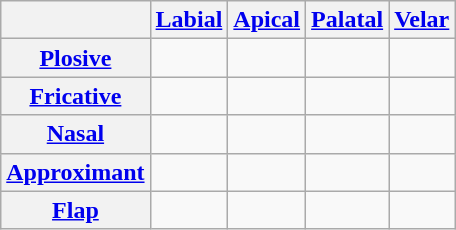<table class="wikitable">
<tr>
<th></th>
<th><a href='#'>Labial</a></th>
<th><a href='#'>Apical</a></th>
<th><a href='#'>Palatal</a></th>
<th><a href='#'>Velar</a></th>
</tr>
<tr>
<th><a href='#'>Plosive</a></th>
<td align="center"> </td>
<td align="center"> </td>
<td></td>
<td align="center"> </td>
</tr>
<tr>
<th><a href='#'>Fricative</a></th>
<td align="center"></td>
<td align="center"></td>
<td></td>
<td align="center"></td>
</tr>
<tr>
<th><a href='#'>Nasal</a></th>
<td align="center"></td>
<td align="center"></td>
<td></td>
<td align="center"></td>
</tr>
<tr>
<th><a href='#'>Approximant</a></th>
<td align="center"></td>
<td align="center"></td>
<td align="center"></td>
<td></td>
</tr>
<tr>
<th><a href='#'>Flap</a></th>
<td></td>
<td align="center"></td>
<td></td>
<td></td>
</tr>
</table>
